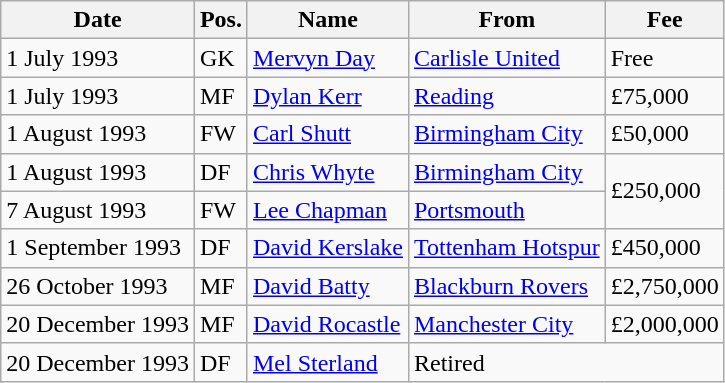<table class="wikitable">
<tr>
<th>Date</th>
<th>Pos.</th>
<th>Name</th>
<th>From</th>
<th>Fee</th>
</tr>
<tr>
<td>1 July 1993</td>
<td>GK</td>
<td> <a href='#'>Mervyn Day</a></td>
<td> <a href='#'>Carlisle United</a></td>
<td>Free</td>
</tr>
<tr>
<td>1 July 1993</td>
<td>MF</td>
<td> <a href='#'>Dylan Kerr</a></td>
<td> <a href='#'>Reading</a></td>
<td>£75,000</td>
</tr>
<tr>
<td>1 August 1993</td>
<td>FW</td>
<td> <a href='#'>Carl Shutt</a></td>
<td> <a href='#'>Birmingham City</a></td>
<td>£50,000</td>
</tr>
<tr>
<td>1 August 1993</td>
<td>DF</td>
<td> <a href='#'>Chris Whyte</a></td>
<td> <a href='#'>Birmingham City</a></td>
<td rowspan="2">£250,000</td>
</tr>
<tr>
<td>7 August 1993</td>
<td>FW</td>
<td> <a href='#'>Lee Chapman</a></td>
<td> <a href='#'>Portsmouth</a></td>
</tr>
<tr>
<td>1 September 1993</td>
<td>DF</td>
<td> <a href='#'>David Kerslake</a></td>
<td> <a href='#'>Tottenham Hotspur</a></td>
<td>£450,000</td>
</tr>
<tr>
<td>26 October 1993</td>
<td>MF</td>
<td> <a href='#'>David Batty</a></td>
<td> <a href='#'>Blackburn Rovers</a></td>
<td>£2,750,000</td>
</tr>
<tr>
<td>20 December 1993</td>
<td>MF</td>
<td> <a href='#'>David Rocastle</a></td>
<td> <a href='#'>Manchester City</a></td>
<td>£2,000,000</td>
</tr>
<tr>
<td>20 December 1993</td>
<td>DF</td>
<td> <a href='#'>Mel Sterland</a></td>
<td colspan=2>Retired</td>
</tr>
</table>
